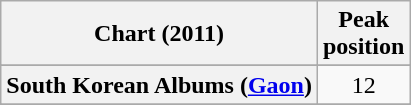<table class="wikitable sortable plainrowheaders" style="text-align:center">
<tr>
<th scope="col">Chart (2011)</th>
<th scope="col">Peak<br>position</th>
</tr>
<tr>
</tr>
<tr>
</tr>
<tr>
</tr>
<tr>
</tr>
<tr>
</tr>
<tr>
</tr>
<tr>
</tr>
<tr>
</tr>
<tr>
</tr>
<tr>
</tr>
<tr>
</tr>
<tr>
</tr>
<tr>
</tr>
<tr>
</tr>
<tr>
</tr>
<tr>
</tr>
<tr>
<th scope="row">South Korean Albums (<a href='#'>Gaon</a>)</th>
<td>12</td>
</tr>
<tr>
</tr>
<tr>
</tr>
<tr>
</tr>
<tr>
</tr>
<tr>
</tr>
<tr>
</tr>
<tr>
</tr>
<tr>
</tr>
<tr>
</tr>
<tr>
</tr>
</table>
